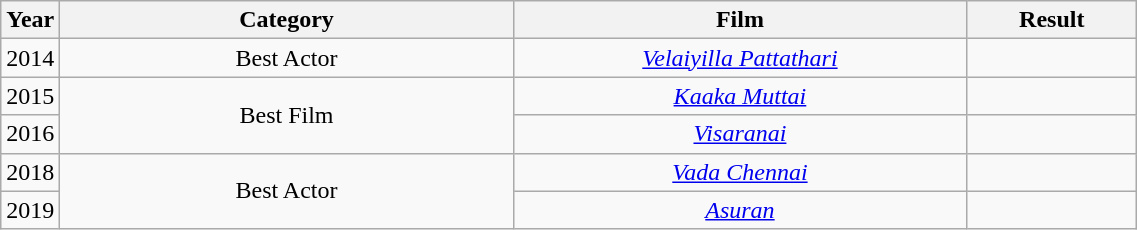<table class="wikitable" style="width:60%;">
<tr>
<th width=5%>Year</th>
<th width=40%>Category</th>
<th style="width:40%;">Film</th>
<th style="width:15%;">Result</th>
</tr>
<tr>
<td style="text-align:center;">2014</td>
<td style="text-align:center;">Best Actor</td>
<td style="text-align:center;"><em><a href='#'>Velaiyilla Pattathari</a></em></td>
<td></td>
</tr>
<tr>
<td style="text-align:center;">2015</td>
<td rowspan="2" style="text-align:center;">Best Film</td>
<td style="text-align:center;"><em><a href='#'>Kaaka Muttai</a></em></td>
<td></td>
</tr>
<tr>
<td style="text-align:center;">2016</td>
<td style="text-align:center;"><em><a href='#'>Visaranai</a></em></td>
<td></td>
</tr>
<tr>
<td style="text-align:center;">2018</td>
<td rowspan="2" style="text-align:center;">Best Actor</td>
<td style="text-align:center;"><em><a href='#'>Vada Chennai</a></em></td>
<td></td>
</tr>
<tr>
<td style="text-align:center;">2019</td>
<td style="text-align:center;"><em><a href='#'>Asuran</a></em></td>
<td></td>
</tr>
</table>
